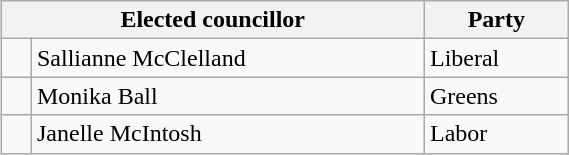<table class="wikitable" style="float:right;clear:right;width:30%">
<tr>
<th colspan="2">Elected councillor</th>
<th>Party</th>
</tr>
<tr>
<td> </td>
<td>Sallianne McClelland</td>
<td>Liberal</td>
</tr>
<tr>
<td> </td>
<td>Monika Ball</td>
<td>Greens</td>
</tr>
<tr>
<td> </td>
<td>Janelle McIntosh</td>
<td>Labor</td>
</tr>
</table>
